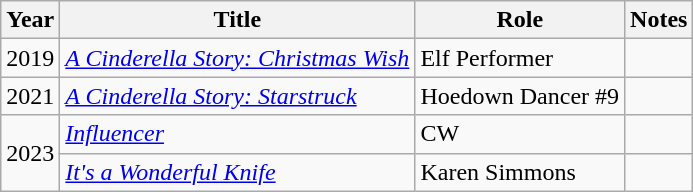<table class="wikitable">
<tr>
<th>Year</th>
<th>Title</th>
<th>Role</th>
<th>Notes</th>
</tr>
<tr>
<td>2019</td>
<td><em><a href='#'>A Cinderella Story: Christmas Wish</a></em></td>
<td>Elf Performer</td>
<td></td>
</tr>
<tr>
<td>2021</td>
<td><em><a href='#'>A Cinderella Story: Starstruck</a></em></td>
<td>Hoedown Dancer #9</td>
<td></td>
</tr>
<tr>
<td rowspan="2">2023</td>
<td><a href='#'><em>Influencer</em></a></td>
<td>CW</td>
<td></td>
</tr>
<tr>
<td><em><a href='#'>It's a Wonderful Knife</a></em></td>
<td>Karen Simmons</td>
<td></td>
</tr>
</table>
